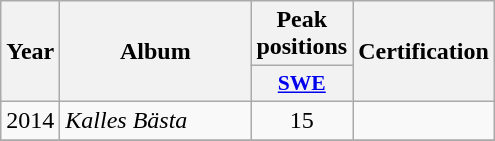<table class="wikitable plainrowheaders">
<tr>
<th align="center" rowspan="2" width="10">Year</th>
<th align="center" rowspan="2" width="120">Album</th>
<th align="center" colspan="1" width="20">Peak positions</th>
<th align="center" rowspan="2" width="70">Certification</th>
</tr>
<tr>
<th scope="col" style="width:3em;font-size:90%;"><a href='#'>SWE</a><br></th>
</tr>
<tr>
<td style="text-align:center;">2014</td>
<td><em>Kalles Bästa</em></td>
<td style="text-align:center;">15</td>
<td></td>
</tr>
<tr>
</tr>
</table>
